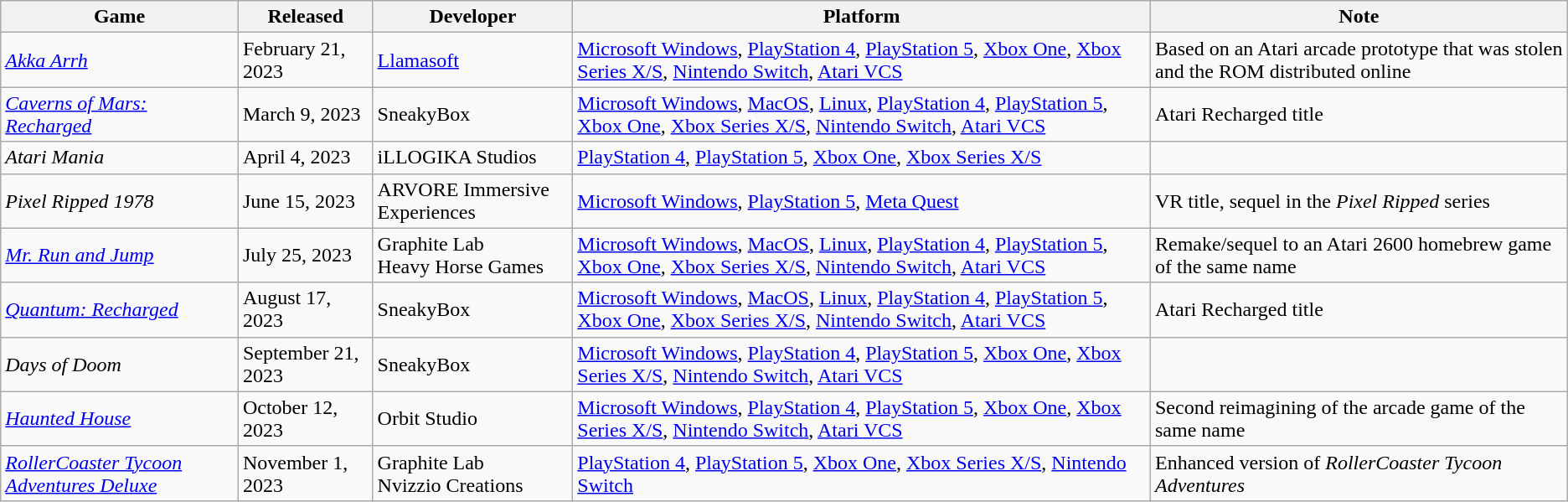<table class="wikitable sortable">
<tr>
<th>Game</th>
<th>Released</th>
<th>Developer</th>
<th>Platform</th>
<th>Note</th>
</tr>
<tr>
<td><em><a href='#'>Akka Arrh</a></em></td>
<td>February 21, 2023</td>
<td><a href='#'>Llamasoft</a></td>
<td><a href='#'>Microsoft Windows</a>, <a href='#'>PlayStation 4</a>, <a href='#'>PlayStation 5</a>, <a href='#'>Xbox One</a>, <a href='#'>Xbox Series X/S</a>, <a href='#'>Nintendo Switch</a>, <a href='#'>Atari VCS</a></td>
<td>Based on an Atari arcade prototype that was stolen and the ROM distributed online</td>
</tr>
<tr>
<td><em><a href='#'>Caverns of Mars: Recharged</a></em></td>
<td>March 9, 2023</td>
<td>SneakyBox</td>
<td><a href='#'>Microsoft Windows</a>, <a href='#'>MacOS</a>, <a href='#'>Linux</a>, <a href='#'>PlayStation 4</a>, <a href='#'>PlayStation 5</a>, <a href='#'>Xbox One</a>, <a href='#'>Xbox Series X/S</a>, <a href='#'>Nintendo Switch</a>, <a href='#'>Atari VCS</a></td>
<td>Atari Recharged title</td>
</tr>
<tr>
<td><em>Atari Mania</em></td>
<td>April 4, 2023</td>
<td>iLLOGIKA Studios</td>
<td><a href='#'>PlayStation 4</a>, <a href='#'>PlayStation 5</a>, <a href='#'>Xbox One</a>, <a href='#'>Xbox Series X/S</a></td>
<td></td>
</tr>
<tr>
<td><em>Pixel Ripped 1978</em></td>
<td>June 15, 2023</td>
<td>ARVORE Immersive Experiences</td>
<td><a href='#'>Microsoft Windows</a>, <a href='#'>PlayStation 5</a>, <a href='#'>Meta Quest</a></td>
<td>VR title, sequel in the <em>Pixel Ripped</em> series</td>
</tr>
<tr>
<td><em><a href='#'>Mr. Run and Jump</a></em></td>
<td>July 25, 2023</td>
<td>Graphite Lab<br>Heavy Horse Games</td>
<td><a href='#'>Microsoft Windows</a>, <a href='#'>MacOS</a>, <a href='#'>Linux</a>, <a href='#'>PlayStation 4</a>, <a href='#'>PlayStation 5</a>, <a href='#'>Xbox One</a>, <a href='#'>Xbox Series X/S</a>, <a href='#'>Nintendo Switch</a>, <a href='#'>Atari VCS</a></td>
<td>Remake/sequel to an Atari 2600 homebrew game of the same name</td>
</tr>
<tr>
<td><em><a href='#'>Quantum: Recharged</a></em></td>
<td>August 17, 2023</td>
<td>SneakyBox</td>
<td><a href='#'>Microsoft Windows</a>, <a href='#'>MacOS</a>, <a href='#'>Linux</a>, <a href='#'>PlayStation 4</a>, <a href='#'>PlayStation 5</a>, <a href='#'>Xbox One</a>, <a href='#'>Xbox Series X/S</a>, <a href='#'>Nintendo Switch</a>, <a href='#'>Atari VCS</a></td>
<td>Atari Recharged title</td>
</tr>
<tr>
<td><em>Days of Doom</em></td>
<td>September 21, 2023</td>
<td>SneakyBox</td>
<td><a href='#'>Microsoft Windows</a>, <a href='#'>PlayStation 4</a>, <a href='#'>PlayStation 5</a>, <a href='#'>Xbox One</a>, <a href='#'>Xbox Series X/S</a>, <a href='#'>Nintendo Switch</a>, <a href='#'>Atari VCS</a></td>
<td></td>
</tr>
<tr>
<td><em><a href='#'>Haunted House</a></em></td>
<td>October 12, 2023</td>
<td>Orbit Studio</td>
<td><a href='#'>Microsoft Windows</a>, <a href='#'>PlayStation 4</a>, <a href='#'>PlayStation 5</a>, <a href='#'>Xbox One</a>, <a href='#'>Xbox Series X/S</a>, <a href='#'>Nintendo Switch</a>, <a href='#'>Atari VCS</a></td>
<td>Second reimagining of the arcade game of the same name</td>
</tr>
<tr>
<td><em><a href='#'>RollerCoaster Tycoon Adventures Deluxe</a></em></td>
<td>November 1, 2023</td>
<td>Graphite Lab<br>Nvizzio Creations</td>
<td><a href='#'>PlayStation 4</a>, <a href='#'>PlayStation 5</a>, <a href='#'>Xbox One</a>, <a href='#'>Xbox Series X/S</a>, <a href='#'>Nintendo Switch</a></td>
<td>Enhanced version of <em>RollerCoaster Tycoon Adventures</em></td>
</tr>
</table>
